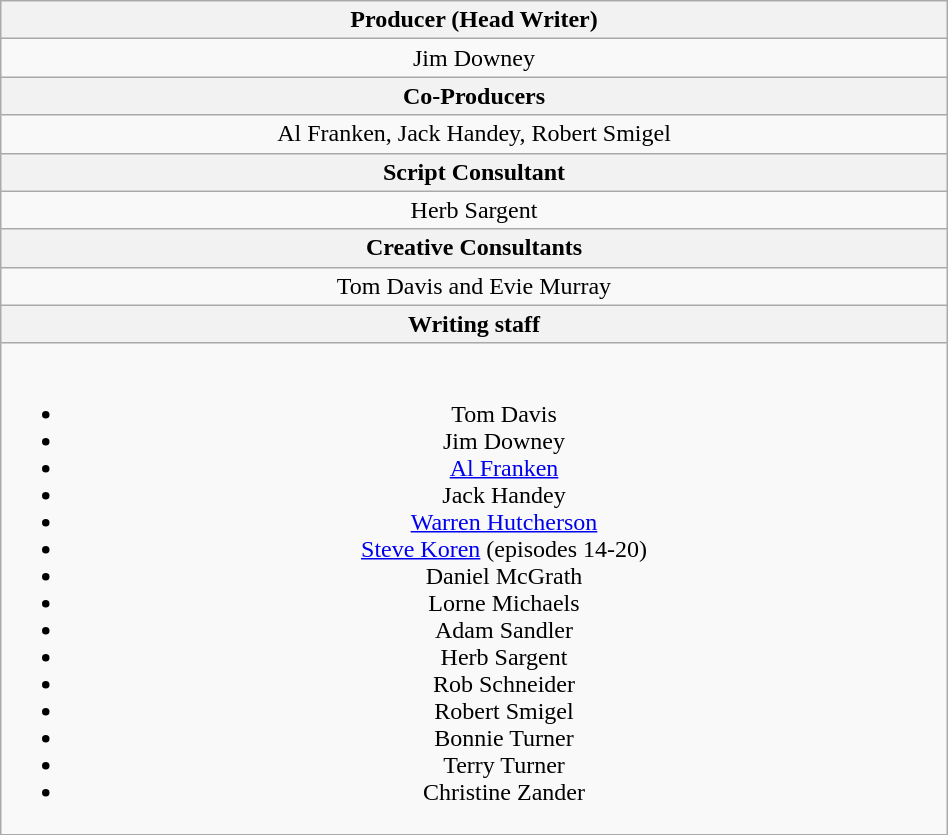<table class="wikitable plainrowheaders"  style="text-align:center; width:50%;">
<tr>
<th><strong>Producer (Head Writer)</strong></th>
</tr>
<tr>
<td>Jim Downey</td>
</tr>
<tr>
<th><strong>Co-Producers</strong></th>
</tr>
<tr>
<td>Al Franken, Jack Handey, Robert Smigel</td>
</tr>
<tr>
<th><strong>Script Consultant</strong></th>
</tr>
<tr>
<td>Herb Sargent</td>
</tr>
<tr>
<th><strong>Creative Consultants</strong></th>
</tr>
<tr>
<td>Tom Davis and Evie Murray</td>
</tr>
<tr>
<th><strong>Writing staff</strong></th>
</tr>
<tr>
<td><br><ul><li>Tom Davis</li><li>Jim Downey</li><li><a href='#'>Al Franken</a></li><li>Jack Handey</li><li><a href='#'>Warren Hutcherson</a></li><li><a href='#'>Steve Koren</a> (episodes 14-20)</li><li>Daniel McGrath</li><li>Lorne Michaels</li><li>Adam Sandler</li><li>Herb Sargent</li><li>Rob Schneider</li><li>Robert Smigel</li><li>Bonnie Turner</li><li>Terry Turner</li><li>Christine Zander</li></ul></td>
</tr>
</table>
